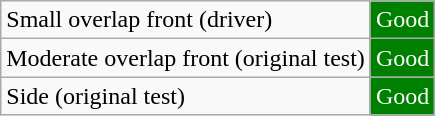<table class="wikitable">
<tr>
<td>Small overlap front (driver)</td>
<td colspan="3" style="text-align:center;color:white;background:green">Good</td>
</tr>
<tr>
<td>Moderate overlap front (original test)</td>
<td colspan="3" style="text-align:center;color:white;background:green">Good</td>
</tr>
<tr>
<td>Side (original test)</td>
<td colspan="3" style="text-align:center;color:white;background:green">Good</td>
</tr>
</table>
